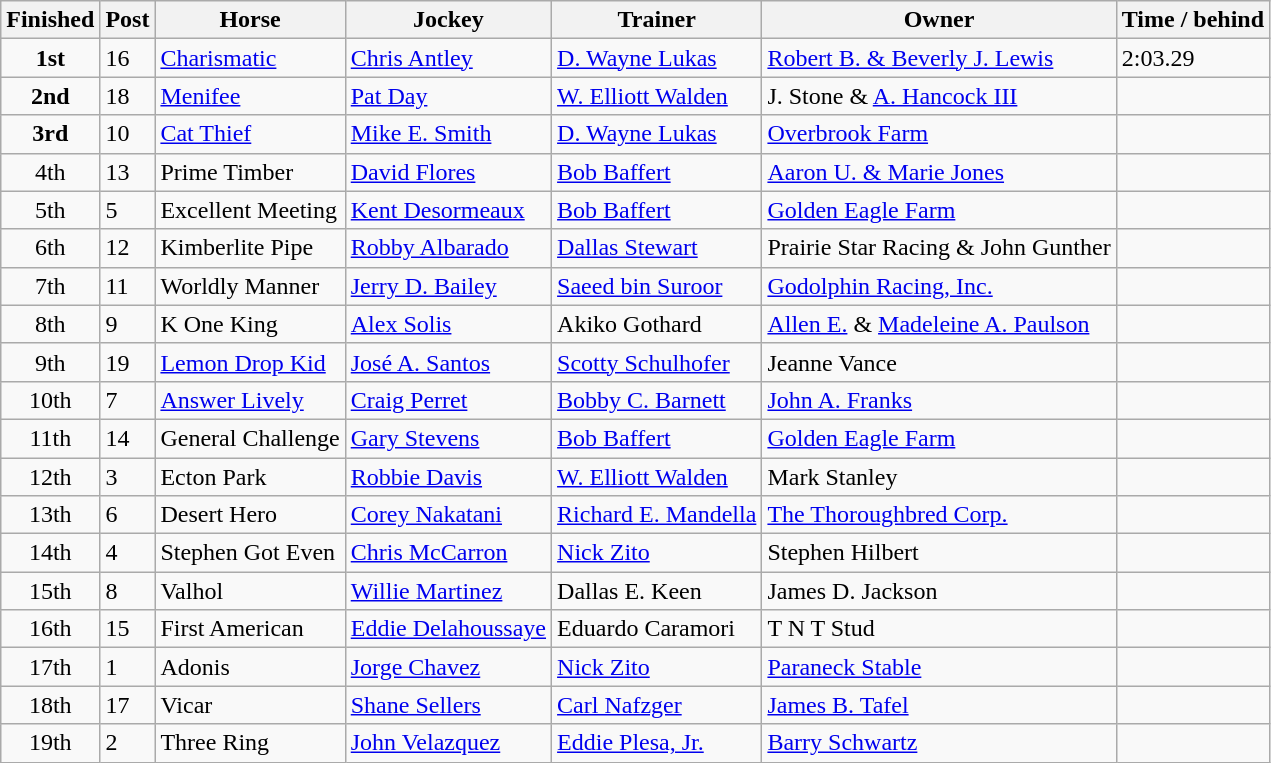<table class="wikitable" border="1">
<tr>
<th>Finished</th>
<th>Post</th>
<th>Horse</th>
<th>Jockey</th>
<th>Trainer</th>
<th>Owner</th>
<th>Time / behind</th>
</tr>
<tr>
<td align=center><strong>1st</strong></td>
<td>16</td>
<td><a href='#'>Charismatic</a></td>
<td><a href='#'>Chris Antley</a></td>
<td><a href='#'>D. Wayne Lukas</a></td>
<td><a href='#'>Robert B. & Beverly J. Lewis</a></td>
<td>2:03.29</td>
</tr>
<tr>
<td align=center><strong>2nd</strong></td>
<td>18</td>
<td><a href='#'>Menifee</a></td>
<td><a href='#'>Pat Day</a></td>
<td><a href='#'>W. Elliott Walden</a></td>
<td>J. Stone & <a href='#'>A. Hancock III</a></td>
<td></td>
</tr>
<tr>
<td align=center><strong>3rd</strong></td>
<td>10</td>
<td><a href='#'>Cat Thief</a></td>
<td><a href='#'>Mike E. Smith</a></td>
<td><a href='#'>D. Wayne Lukas</a></td>
<td><a href='#'>Overbrook Farm</a></td>
<td></td>
</tr>
<tr>
<td align=center>4th</td>
<td>13</td>
<td>Prime Timber</td>
<td><a href='#'>David Flores</a></td>
<td><a href='#'>Bob Baffert</a></td>
<td><a href='#'>Aaron U. & Marie Jones</a></td>
<td></td>
</tr>
<tr>
<td align=center>5th</td>
<td>5</td>
<td>Excellent Meeting</td>
<td><a href='#'>Kent Desormeaux</a></td>
<td><a href='#'>Bob Baffert</a></td>
<td><a href='#'>Golden Eagle Farm</a></td>
<td></td>
</tr>
<tr>
<td align=center>6th</td>
<td>12</td>
<td>Kimberlite Pipe</td>
<td><a href='#'>Robby Albarado</a></td>
<td><a href='#'>Dallas Stewart</a></td>
<td>Prairie Star Racing & John Gunther</td>
<td></td>
</tr>
<tr>
<td align=center>7th</td>
<td>11</td>
<td>Worldly Manner</td>
<td><a href='#'>Jerry D. Bailey</a></td>
<td><a href='#'>Saeed bin Suroor</a></td>
<td><a href='#'>Godolphin Racing, Inc.</a></td>
<td></td>
</tr>
<tr>
<td align=center>8th</td>
<td>9</td>
<td>K One King</td>
<td><a href='#'>Alex Solis</a></td>
<td>Akiko Gothard</td>
<td><a href='#'>Allen E.</a> & <a href='#'>Madeleine A. Paulson</a></td>
<td></td>
</tr>
<tr>
<td align=center>9th</td>
<td>19</td>
<td><a href='#'>Lemon Drop Kid</a></td>
<td><a href='#'>José A. Santos</a></td>
<td><a href='#'>Scotty Schulhofer</a></td>
<td>Jeanne Vance</td>
<td></td>
</tr>
<tr>
<td align=center>10th</td>
<td>7</td>
<td><a href='#'>Answer Lively</a></td>
<td><a href='#'>Craig Perret</a></td>
<td><a href='#'>Bobby C. Barnett</a></td>
<td><a href='#'>John A. Franks</a></td>
<td></td>
</tr>
<tr>
<td align=center>11th</td>
<td>14</td>
<td>General Challenge</td>
<td><a href='#'>Gary Stevens</a></td>
<td><a href='#'>Bob Baffert</a></td>
<td><a href='#'>Golden Eagle Farm</a></td>
<td></td>
</tr>
<tr>
<td align=center>12th</td>
<td>3</td>
<td>Ecton Park</td>
<td><a href='#'>Robbie Davis</a></td>
<td><a href='#'>W. Elliott Walden</a></td>
<td>Mark Stanley</td>
<td></td>
</tr>
<tr>
<td align=center>13th</td>
<td>6</td>
<td>Desert Hero</td>
<td><a href='#'>Corey Nakatani</a></td>
<td><a href='#'>Richard E. Mandella</a></td>
<td><a href='#'>The Thoroughbred Corp.</a></td>
</tr>
<tr>
<td align=center>14th</td>
<td>4</td>
<td>Stephen Got Even</td>
<td><a href='#'>Chris McCarron</a></td>
<td><a href='#'>Nick Zito</a></td>
<td>Stephen Hilbert</td>
<td></td>
</tr>
<tr>
<td align=center>15th</td>
<td>8</td>
<td>Valhol</td>
<td><a href='#'>Willie Martinez</a></td>
<td>Dallas E. Keen</td>
<td>James D. Jackson</td>
<td></td>
</tr>
<tr>
<td align=center>16th</td>
<td>15</td>
<td>First American</td>
<td><a href='#'>Eddie Delahoussaye</a></td>
<td>Eduardo Caramori</td>
<td>T N T Stud</td>
<td></td>
</tr>
<tr>
<td align=center>17th</td>
<td>1</td>
<td>Adonis</td>
<td><a href='#'>Jorge Chavez</a></td>
<td><a href='#'>Nick Zito</a></td>
<td><a href='#'>Paraneck Stable</a></td>
<td></td>
</tr>
<tr>
<td align=center>18th</td>
<td>17</td>
<td>Vicar</td>
<td><a href='#'>Shane Sellers</a></td>
<td><a href='#'>Carl Nafzger</a></td>
<td><a href='#'>James B. Tafel</a></td>
<td></td>
</tr>
<tr>
<td align=center>19th</td>
<td>2</td>
<td>Three Ring</td>
<td><a href='#'>John Velazquez</a></td>
<td><a href='#'>Eddie Plesa, Jr.</a></td>
<td><a href='#'>Barry Schwartz</a></td>
<td></td>
</tr>
</table>
